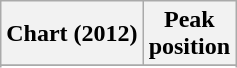<table class="wikitable sortable plainrowheaders" style="text-align:center">
<tr>
<th scope="col">Chart (2012)</th>
<th scope="col">Peak<br>position</th>
</tr>
<tr>
</tr>
<tr>
</tr>
</table>
